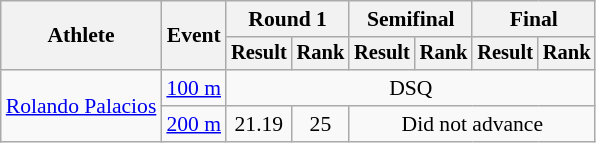<table class=wikitable style="font-size:90%">
<tr>
<th rowspan="2">Athlete</th>
<th rowspan="2">Event</th>
<th colspan="2">Round 1</th>
<th colspan="2">Semifinal</th>
<th colspan="2">Final</th>
</tr>
<tr style="font-size:95%">
<th>Result</th>
<th>Rank</th>
<th>Result</th>
<th>Rank</th>
<th>Result</th>
<th>Rank</th>
</tr>
<tr align=center>
<td align=left rowspan="2"><a href='#'>Rolando Palacios</a></td>
<td align=left><a href='#'>100 m</a></td>
<td colspan="6">DSQ</td>
</tr>
<tr align=center>
<td align=left><a href='#'>200 m</a></td>
<td>21.19</td>
<td>25</td>
<td colspan="4">Did not advance</td>
</tr>
</table>
